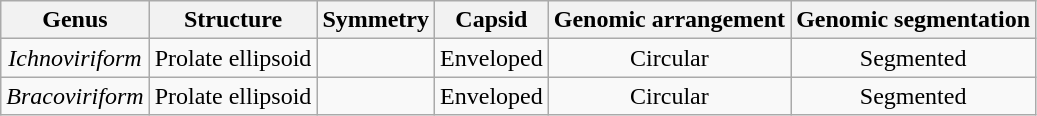<table class="wikitable sortable" style="text-align:center">
<tr>
<th>Genus</th>
<th>Structure</th>
<th>Symmetry</th>
<th>Capsid</th>
<th>Genomic arrangement</th>
<th>Genomic segmentation</th>
</tr>
<tr>
<td><em>Ichnoviriform</em></td>
<td>Prolate ellipsoid</td>
<td></td>
<td>Enveloped</td>
<td>Circular</td>
<td>Segmented</td>
</tr>
<tr>
<td><em>Bracoviriform</em></td>
<td>Prolate ellipsoid</td>
<td></td>
<td>Enveloped</td>
<td>Circular</td>
<td>Segmented</td>
</tr>
</table>
